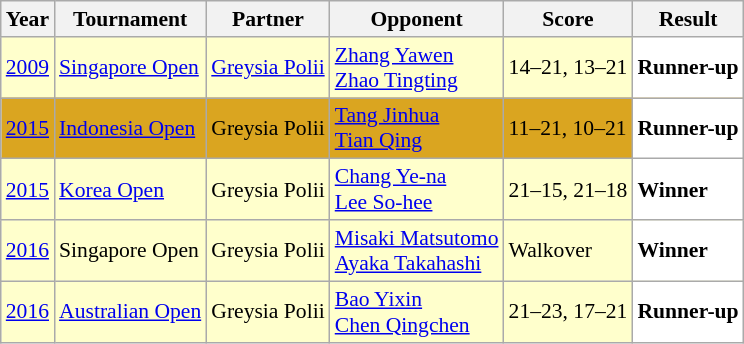<table class="sortable wikitable" style="font-size: 90%">
<tr>
<th>Year</th>
<th>Tournament</th>
<th>Partner</th>
<th>Opponent</th>
<th>Score</th>
<th>Result</th>
</tr>
<tr style="background:#FFFFCC">
<td align="center"><a href='#'>2009</a></td>
<td align="left"><a href='#'>Singapore Open</a></td>
<td align="left"> <a href='#'>Greysia Polii</a></td>
<td align="left"> <a href='#'>Zhang Yawen</a> <br>  <a href='#'>Zhao Tingting</a></td>
<td align="left">14–21, 13–21</td>
<td style="text-align:left; background:white"> <strong>Runner-up</strong></td>
</tr>
<tr style="background:#DAA520">
<td align="center"><a href='#'>2015</a></td>
<td align="left"><a href='#'>Indonesia Open</a></td>
<td align="left"> Greysia Polii</td>
<td align="left"> <a href='#'>Tang Jinhua</a> <br>  <a href='#'>Tian Qing</a></td>
<td align="left">11–21, 10–21</td>
<td style="text-align:left; background:white"> <strong>Runner-up</strong></td>
</tr>
<tr style="background:#FFFFCC">
<td align="center"><a href='#'>2015</a></td>
<td align="left"><a href='#'>Korea Open</a></td>
<td align="left"> Greysia Polii</td>
<td align="left"> <a href='#'>Chang Ye-na</a> <br>  <a href='#'>Lee So-hee</a></td>
<td align="left">21–15, 21–18</td>
<td style="text-align:left; background:white"> <strong>Winner</strong></td>
</tr>
<tr style="background:#FFFFCC">
<td align="center"><a href='#'>2016</a></td>
<td align="left">Singapore Open</td>
<td align="left"> Greysia Polii</td>
<td align="left"> <a href='#'>Misaki Matsutomo</a> <br>  <a href='#'>Ayaka Takahashi</a></td>
<td align="left">Walkover</td>
<td style="text-align:left; background:white"> <strong>Winner</strong></td>
</tr>
<tr style="background:#FFFFCC">
<td align="center"><a href='#'>2016</a></td>
<td align="left"><a href='#'>Australian Open</a></td>
<td align="left"> Greysia Polii</td>
<td align="left"> <a href='#'>Bao Yixin</a> <br>  <a href='#'>Chen Qingchen</a></td>
<td align="left">21–23, 17–21</td>
<td style="text-align:left; background:white"> <strong>Runner-up</strong></td>
</tr>
</table>
